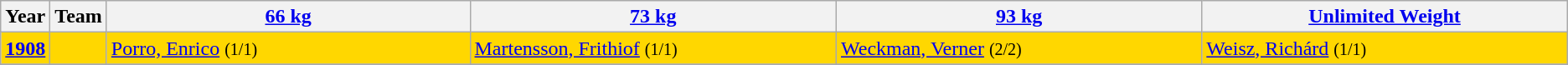<table class="wikitable sortable"  style="font-size: 100%">
<tr>
<th>Year</th>
<th>Team</th>
<th width=300><a href='#'>66 kg</a></th>
<th width=300><a href='#'>73 kg</a></th>
<th width=300><a href='#'>93 kg</a></th>
<th width=300><a href='#'>Unlimited Weight</a></th>
</tr>
<tr>
<td bgcolor="GOLD"><strong><a href='#'>1908</a></strong></td>
<td bgcolor="GOLD"></td>
<td bgcolor="GOLD"> <a href='#'>Porro, Enrico</a> <small>(1/1)</small></td>
<td bgcolor="GOLD"> <a href='#'>Martensson, Frithiof</a> <small>(1/1)</small></td>
<td bgcolor="GOLD"> <a href='#'>Weckman, Verner</a> <small>(2/2)</small></td>
<td bgcolor="GOLD"> <a href='#'>Weisz, Richárd</a> <small>(1/1)</small></td>
</tr>
<tr>
</tr>
</table>
